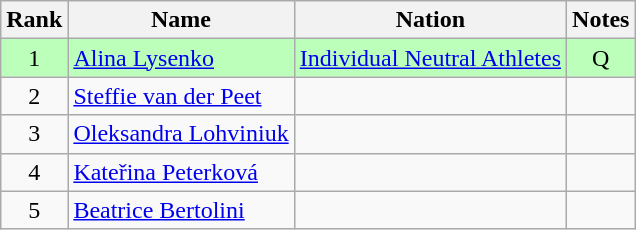<table class="wikitable sortable" style="text-align:center">
<tr>
<th>Rank</th>
<th>Name</th>
<th>Nation</th>
<th>Notes</th>
</tr>
<tr bgcolor=bbffbb>
<td>1</td>
<td align=left><a href='#'>Alina Lysenko</a></td>
<td align=left><a href='#'>Individual Neutral Athletes</a></td>
<td>Q</td>
</tr>
<tr>
<td>2</td>
<td align=left><a href='#'>Steffie van der Peet</a></td>
<td align=left></td>
<td></td>
</tr>
<tr>
<td>3</td>
<td align=left><a href='#'>Oleksandra Lohviniuk</a></td>
<td align=left></td>
<td></td>
</tr>
<tr>
<td>4</td>
<td align=left><a href='#'>Kateřina Peterková</a></td>
<td align=left></td>
<td></td>
</tr>
<tr>
<td>5</td>
<td align=left><a href='#'>Beatrice Bertolini</a></td>
<td align=left></td>
<td></td>
</tr>
</table>
